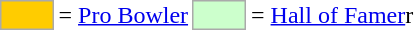<table>
<tr>
<td style="background-color:#FFCC00; border:1px solid #aaaaaa; width:2em;"></td>
<td>= <a href='#'>Pro Bowler</a></td>
<td style="background-color:#CCFFCC; border:1px solid #aaaaaa; width:2em;"></td>
<td>= <a href='#'>Hall of Famer</a>r</td>
</tr>
</table>
